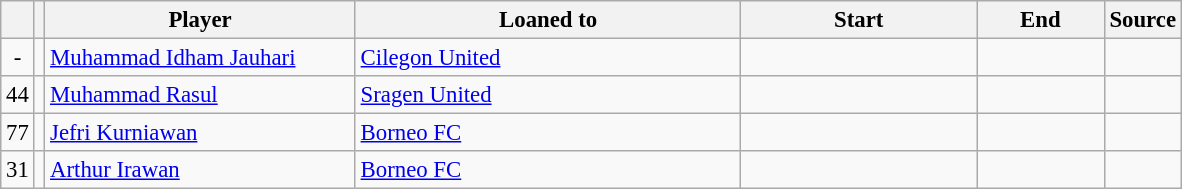<table class="wikitable plainrowheaders sortable" style="font-size:95%">
<tr>
<th></th>
<th></th>
<th scope=col style="width:200px;"><strong>Player</strong></th>
<th scope=col style="width:250px;"><strong>Loaned to</strong></th>
<th scope=col style="width:150px;"><strong>Start</strong></th>
<th scope=col style="width:78px;"><strong>End</strong></th>
<th><strong>Source</strong></th>
</tr>
<tr>
<td align=center>-</td>
<td align=center></td>
<td> <a href='#'>Muhammad Idham Jauhari</a></td>
<td> <a href='#'>Cilegon United</a></td>
<td align=center></td>
<td align=center></td>
<td align=center></td>
</tr>
<tr>
<td align=center>44</td>
<td align=center></td>
<td> <a href='#'>Muhammad Rasul</a></td>
<td> <a href='#'>Sragen United</a></td>
<td align=center></td>
<td align=center></td>
<td align=center></td>
</tr>
<tr>
<td align=center>77</td>
<td align=center></td>
<td> <a href='#'>Jefri Kurniawan</a></td>
<td> <a href='#'>Borneo FC</a></td>
<td align=center></td>
<td align=center></td>
<td align=center></td>
</tr>
<tr>
<td align=center>31</td>
<td align=center></td>
<td> <a href='#'>Arthur Irawan</a></td>
<td> <a href='#'>Borneo FC</a></td>
<td align=center></td>
<td align=center></td>
<td align=center></td>
</tr>
</table>
